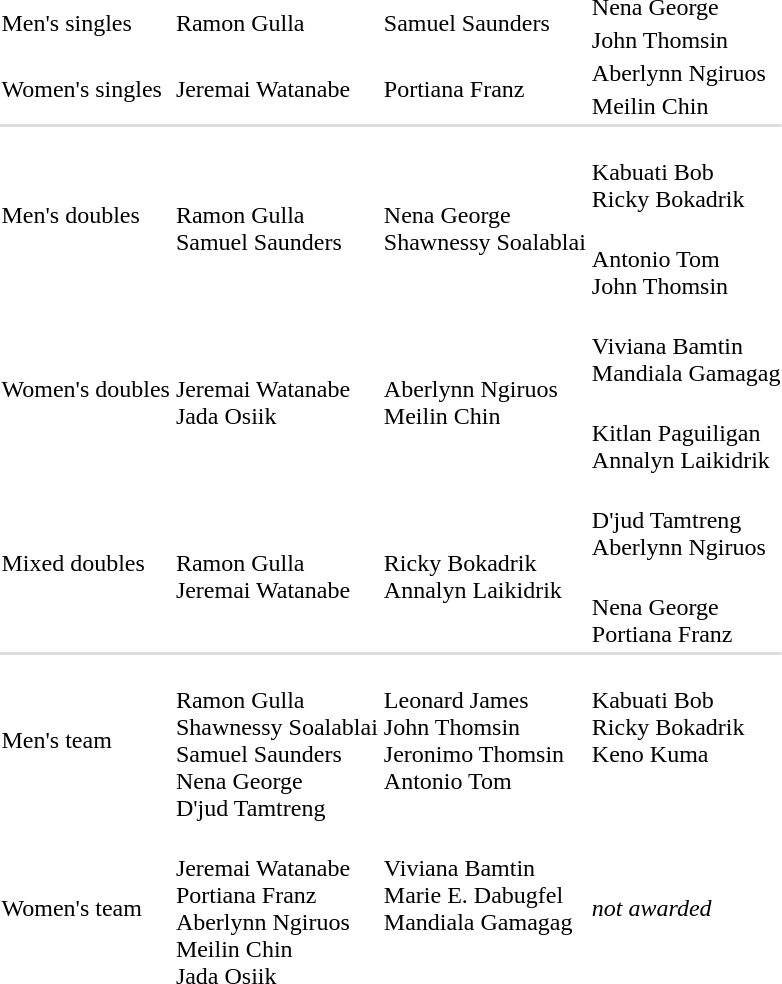<table>
<tr>
<td rowspan=2>Men's singles</td>
<td rowspan=2>Ramon Gulla<br></td>
<td rowspan=2>Samuel Saunders<br></td>
<td>Nena George<br></td>
</tr>
<tr>
<td>John Thomsin<br></td>
</tr>
<tr>
<td rowspan=2>Women's singles</td>
<td rowspan=2>Jeremai Watanabe<br></td>
<td rowspan=2>Portiana Franz<br></td>
<td>Aberlynn Ngiruos<br></td>
</tr>
<tr>
<td>Meilin Chin<br></td>
</tr>
<tr bgcolor=#dddddd>
<td colspan=4></td>
</tr>
<tr>
<td rowspan=2>Men's doubles</td>
<td rowspan=2><br>Ramon Gulla<br>Samuel Saunders</td>
<td rowspan=2 nowrap><br>Nena George<br>Shawnessy Soalablai</td>
<td><br>Kabuati Bob<br>Ricky Bokadrik</td>
</tr>
<tr>
<td><br>Antonio Tom<br>John Thomsin</td>
</tr>
<tr>
<td rowspan=2>Women's doubles</td>
<td rowspan=2><br>Jeremai Watanabe<br>Jada Osiik</td>
<td rowspan=2><br>Aberlynn Ngiruos<br>Meilin Chin</td>
<td><br>Viviana Bamtin<br>Mandiala Gamagag</td>
</tr>
<tr>
<td><br>Kitlan Paguiligan<br>Annalyn Laikidrik</td>
</tr>
<tr>
<td rowspan=2>Mixed doubles</td>
<td rowspan=2><br>Ramon Gulla<br>Jeremai Watanabe</td>
<td rowspan=2><br>Ricky Bokadrik<br>Annalyn Laikidrik</td>
<td><br>D'jud Tamtreng<br>Aberlynn Ngiruos</td>
</tr>
<tr>
<td><br>Nena George<br>Portiana Franz</td>
</tr>
<tr bgcolor=#dddddd>
<td colspan=4></td>
</tr>
<tr>
<td>Men's team</td>
<td nowrap><br>Ramon Gulla<br>Shawnessy Soalablai<br>Samuel Saunders<br>Nena George<br>D'jud Tamtreng</td>
<td valign=top><br>Leonard James<br>John Thomsin<br>Jeronimo Thomsin<br>Antonio Tom</td>
<td valign=top nowrap><br>Kabuati Bob<br>Ricky Bokadrik<br>Keno Kuma</td>
</tr>
<tr>
<td>Women's team</td>
<td><br>Jeremai Watanabe<br>Portiana Franz<br>Aberlynn Ngiruos<br>Meilin Chin<br>Jada Osiik</td>
<td valign=top><br>Viviana Bamtin<br>Marie E. Dabugfel<br>Mandiala Gamagag</td>
<td><em>not awarded</em></td>
</tr>
</table>
